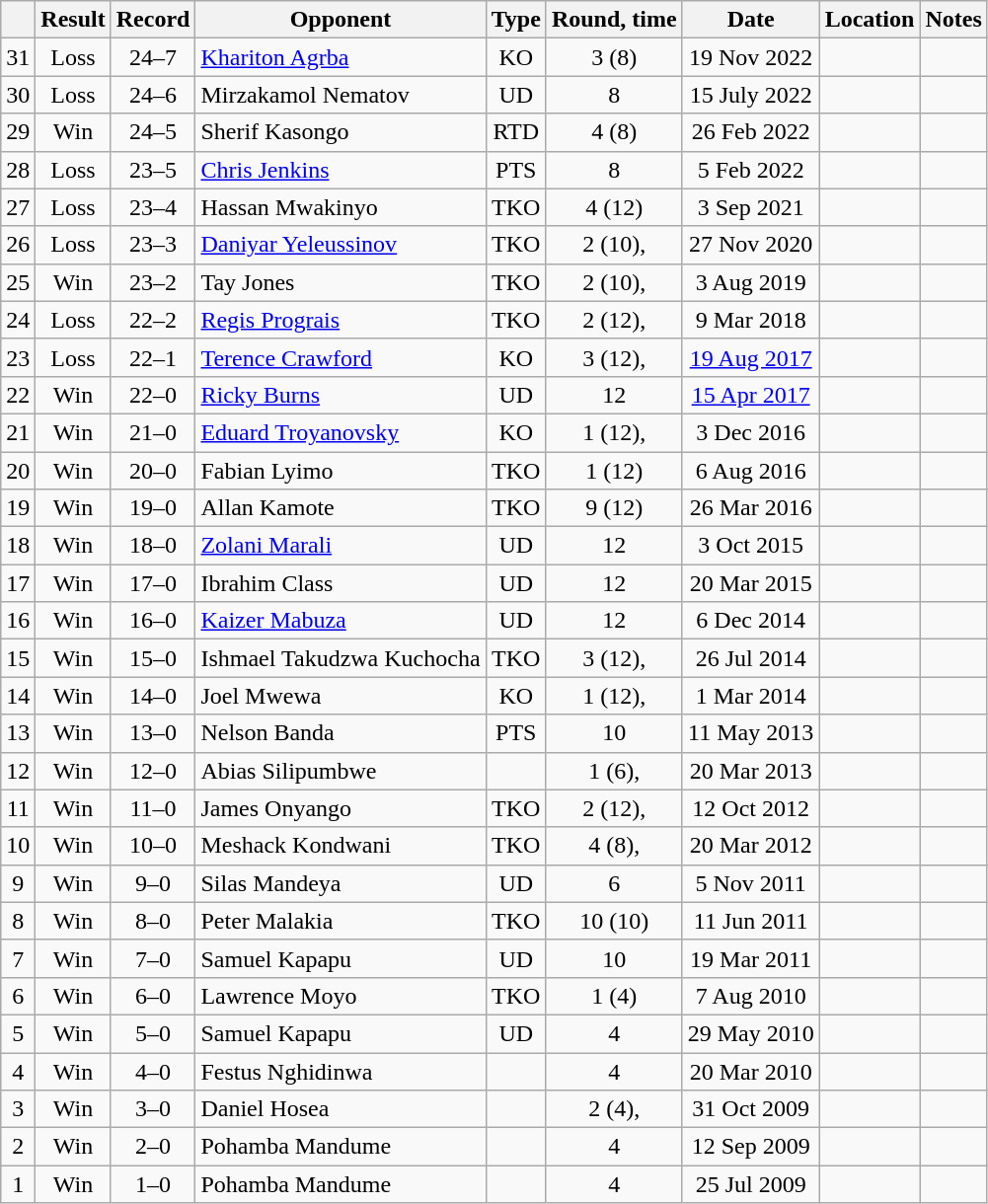<table class="wikitable" style="text-align:center">
<tr>
<th></th>
<th>Result</th>
<th>Record</th>
<th>Opponent</th>
<th>Type</th>
<th>Round, time</th>
<th>Date</th>
<th>Location</th>
<th>Notes</th>
</tr>
<tr>
<td>31</td>
<td>Loss</td>
<td>24–7</td>
<td style="text-align:left;"><a href='#'>Khariton Agrba</a></td>
<td>KO</td>
<td>3 (8) </td>
<td>19 Nov 2022</td>
<td style="text-align:left;"></td>
<td></td>
</tr>
<tr>
<td>30</td>
<td>Loss</td>
<td>24–6</td>
<td style="text-align:left;">Mirzakamol Nematov</td>
<td>UD</td>
<td>8</td>
<td>15 July 2022</td>
<td style="text-align:left;"></td>
<td></td>
</tr>
<tr>
<td>29</td>
<td>Win</td>
<td>24–5</td>
<td style="text-align:left;">Sherif Kasongo</td>
<td>RTD</td>
<td>4 (8)</td>
<td>26 Feb 2022</td>
<td style="text-align:left;"></td>
<td></td>
</tr>
<tr>
<td>28</td>
<td>Loss</td>
<td>23–5</td>
<td style="text-align:left;"><a href='#'>Chris Jenkins</a></td>
<td>PTS</td>
<td>8</td>
<td>5 Feb 2022</td>
<td style="text-align:left;"></td>
<td></td>
</tr>
<tr>
<td>27</td>
<td>Loss</td>
<td>23–4</td>
<td style="text-align:left;">Hassan Mwakinyo</td>
<td>TKO</td>
<td>4 (12)</td>
<td>3 Sep 2021</td>
<td style="text-align:left;"></td>
<td style="text-align:left;"></td>
</tr>
<tr>
<td>26</td>
<td>Loss</td>
<td>23–3</td>
<td style="text-align:left;"><a href='#'>Daniyar Yeleussinov</a></td>
<td>TKO</td>
<td>2 (10), </td>
<td>27 Nov 2020</td>
<td style="text-align:left;"></td>
<td style="text-align:left;"></td>
</tr>
<tr>
<td>25</td>
<td>Win</td>
<td>23–2</td>
<td style="text-align:left;">Tay Jones</td>
<td>TKO</td>
<td>2 (10), </td>
<td>3 Aug 2019</td>
<td style="text-align:left;"></td>
<td></td>
</tr>
<tr>
<td>24</td>
<td>Loss</td>
<td>22–2</td>
<td style="text-align:left;"><a href='#'>Regis Prograis</a></td>
<td>TKO</td>
<td>2 (12), </td>
<td>9 Mar 2018</td>
<td style="text-align:left;"></td>
<td style="text-align:left;"></td>
</tr>
<tr>
<td>23</td>
<td>Loss</td>
<td>22–1</td>
<td style="text-align:left;"><a href='#'>Terence Crawford</a></td>
<td>KO</td>
<td>3 (12), </td>
<td><a href='#'>19 Aug 2017</a></td>
<td style="text-align:left;"></td>
<td style="text-align:left;"></td>
</tr>
<tr>
<td>22</td>
<td>Win</td>
<td>22–0</td>
<td style="text-align:left;"><a href='#'>Ricky Burns</a></td>
<td>UD</td>
<td>12</td>
<td><a href='#'>15 Apr 2017</a></td>
<td style="text-align:left;"></td>
<td style="text-align:left;"></td>
</tr>
<tr>
<td>21</td>
<td>Win</td>
<td>21–0</td>
<td style="text-align:left;"><a href='#'>Eduard Troyanovsky</a></td>
<td>KO</td>
<td>1 (12), </td>
<td>3 Dec 2016</td>
<td style="text-align:left;"></td>
<td style="text-align:left;"></td>
</tr>
<tr>
<td>20</td>
<td>Win</td>
<td>20–0</td>
<td style="text-align:left;">Fabian Lyimo</td>
<td>TKO</td>
<td>1 (12)</td>
<td>6 Aug 2016</td>
<td style="text-align:left;"></td>
<td style="text-align:left;"></td>
</tr>
<tr>
<td>19</td>
<td>Win</td>
<td>19–0</td>
<td style="text-align:left;">Allan Kamote</td>
<td>TKO</td>
<td>9 (12)</td>
<td>26 Mar 2016</td>
<td style="text-align:left;"></td>
<td style="text-align:left;"></td>
</tr>
<tr>
<td>18</td>
<td>Win</td>
<td>18–0</td>
<td style="text-align:left;"><a href='#'>Zolani Marali</a></td>
<td>UD</td>
<td>12</td>
<td>3 Oct 2015</td>
<td style="text-align:left;"></td>
<td style="text-align:left;"></td>
</tr>
<tr>
<td>17</td>
<td>Win</td>
<td>17–0</td>
<td style="text-align:left;">Ibrahim Class</td>
<td>UD</td>
<td>12</td>
<td>20 Mar 2015</td>
<td style="text-align:left;"></td>
<td style="text-align:left;"></td>
</tr>
<tr>
<td>16</td>
<td>Win</td>
<td>16–0</td>
<td style="text-align:left;"><a href='#'>Kaizer Mabuza</a></td>
<td>UD</td>
<td>12</td>
<td>6 Dec 2014</td>
<td style="text-align:left;"></td>
<td style="text-align:left;"></td>
</tr>
<tr>
<td>15</td>
<td>Win</td>
<td>15–0</td>
<td style="text-align:left;">Ishmael Takudzwa Kuchocha</td>
<td>TKO</td>
<td>3 (12), </td>
<td>26 Jul 2014</td>
<td style="text-align:left "></td>
<td style="text-align:left;"></td>
</tr>
<tr>
<td>14</td>
<td>Win</td>
<td>14–0</td>
<td style="text-align:left;">Joel Mwewa</td>
<td>KO</td>
<td>1 (12), </td>
<td>1 Mar 2014</td>
<td style="text-align:left;"></td>
<td></td>
</tr>
<tr>
<td>13</td>
<td>Win</td>
<td>13–0</td>
<td style="text-align:left;">Nelson Banda</td>
<td>PTS</td>
<td>10</td>
<td>11 May 2013</td>
<td style="text-align:left;"></td>
<td></td>
</tr>
<tr>
<td>12</td>
<td>Win</td>
<td>12–0</td>
<td style="text-align:left;">Abias Silipumbwe</td>
<td></td>
<td>1 (6), </td>
<td>20 Mar 2013</td>
<td style="text-align:left;"></td>
<td></td>
</tr>
<tr>
<td>11</td>
<td>Win</td>
<td>11–0</td>
<td style="text-align:left;">James Onyango</td>
<td>TKO</td>
<td>2 (12), </td>
<td>12 Oct 2012</td>
<td style="text-align:left;"></td>
<td style="text-align:left;"></td>
</tr>
<tr>
<td>10</td>
<td>Win</td>
<td>10–0</td>
<td style="text-align:left;">Meshack Kondwani</td>
<td>TKO</td>
<td>4 (8), </td>
<td>20 Mar 2012</td>
<td style="text-align:left;"></td>
<td></td>
</tr>
<tr>
<td>9</td>
<td>Win</td>
<td>9–0</td>
<td style="text-align:left;">Silas Mandeya</td>
<td>UD</td>
<td>6</td>
<td>5 Nov 2011</td>
<td style="text-align:left;"></td>
<td></td>
</tr>
<tr>
<td>8</td>
<td>Win</td>
<td>8–0</td>
<td style="text-align:left;">Peter Malakia</td>
<td>TKO</td>
<td>10 (10)</td>
<td>11 Jun 2011</td>
<td style="text-align:left;"></td>
<td style="text-align:left;"></td>
</tr>
<tr>
<td>7</td>
<td>Win</td>
<td>7–0</td>
<td style="text-align:left;">Samuel Kapapu</td>
<td>UD</td>
<td>10</td>
<td>19 Mar 2011</td>
<td style="text-align:left;"></td>
<td style="text-align:left;"></td>
</tr>
<tr>
<td>6</td>
<td>Win</td>
<td>6–0</td>
<td style="text-align:left;">Lawrence Moyo</td>
<td>TKO</td>
<td>1 (4)</td>
<td>7 Aug 2010</td>
<td style="text-align:left;"></td>
<td></td>
</tr>
<tr>
<td>5</td>
<td>Win</td>
<td>5–0</td>
<td style="text-align:left;">Samuel Kapapu</td>
<td>UD</td>
<td>4</td>
<td>29 May 2010</td>
<td style="text-align:left;"></td>
<td></td>
</tr>
<tr>
<td>4</td>
<td>Win</td>
<td>4–0</td>
<td style="text-align:left;">Festus Nghidinwa</td>
<td></td>
<td>4</td>
<td>20 Mar 2010</td>
<td style="text-align:left;"></td>
<td></td>
</tr>
<tr>
<td>3</td>
<td>Win</td>
<td>3–0</td>
<td style="text-align:left;">Daniel Hosea</td>
<td></td>
<td>2 (4), </td>
<td>31 Oct 2009</td>
<td style="text-align:left;"></td>
<td></td>
</tr>
<tr>
<td>2</td>
<td>Win</td>
<td>2–0</td>
<td style="text-align:left;">Pohamba Mandume</td>
<td></td>
<td>4</td>
<td>12 Sep 2009</td>
<td style="text-align:left;"></td>
<td></td>
</tr>
<tr>
<td>1</td>
<td>Win</td>
<td>1–0</td>
<td style="text-align:left;">Pohamba Mandume</td>
<td></td>
<td>4</td>
<td>25 Jul 2009</td>
<td style="text-align:left;"></td>
<td></td>
</tr>
</table>
